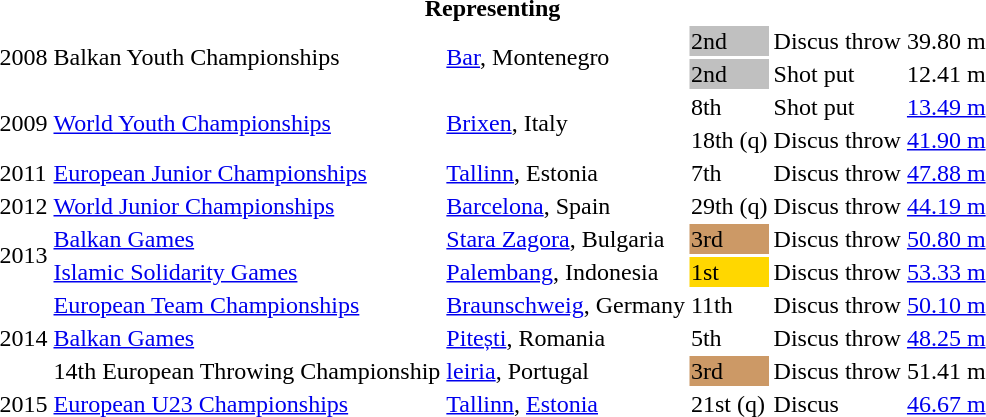<table>
<tr>
<th colspan=6>Representing </th>
</tr>
<tr>
<td rowspan=2>2008</td>
<td rowspan=2>Balkan Youth Championships</td>
<td rowspan=2><a href='#'>Bar</a>, Montenegro</td>
<td bgcolor="silver">2nd</td>
<td>Discus throw</td>
<td>39.80 m</td>
</tr>
<tr>
<td bgcolor="silver">2nd</td>
<td>Shot put</td>
<td>12.41 m</td>
</tr>
<tr>
<td rowspan=2>2009</td>
<td rowspan=2><a href='#'>World Youth Championships</a></td>
<td rowspan=2><a href='#'>Brixen</a>, Italy</td>
<td>8th</td>
<td>Shot put</td>
<td><a href='#'>13.49 m</a></td>
</tr>
<tr>
<td>18th (q)</td>
<td>Discus throw</td>
<td><a href='#'>41.90 m</a></td>
</tr>
<tr>
<td>2011</td>
<td><a href='#'>European Junior Championships</a></td>
<td><a href='#'>Tallinn</a>, Estonia</td>
<td>7th</td>
<td>Discus throw</td>
<td><a href='#'>47.88 m</a></td>
</tr>
<tr>
<td>2012</td>
<td><a href='#'>World Junior Championships</a></td>
<td><a href='#'>Barcelona</a>, Spain</td>
<td>29th (q)</td>
<td>Discus throw</td>
<td><a href='#'>44.19 m</a></td>
</tr>
<tr>
<td rowspan=2>2013</td>
<td><a href='#'>Balkan Games</a></td>
<td><a href='#'>Stara Zagora</a>, Bulgaria</td>
<td bgcolor="CC9966">3rd</td>
<td>Discus throw</td>
<td><a href='#'>50.80 m</a></td>
</tr>
<tr>
<td><a href='#'>Islamic Solidarity Games</a></td>
<td><a href='#'>Palembang</a>, Indonesia</td>
<td bgcolor="gold">1st</td>
<td>Discus throw</td>
<td><a href='#'>53.33 m</a></td>
</tr>
<tr>
<td rowspan=3>2014</td>
<td><a href='#'>European Team Championships</a></td>
<td><a href='#'>Braunschweig</a>, Germany</td>
<td>11th</td>
<td>Discus throw</td>
<td><a href='#'>50.10 m</a></td>
</tr>
<tr>
<td><a href='#'>Balkan Games</a></td>
<td><a href='#'>Pitești</a>, Romania</td>
<td>5th</td>
<td>Discus throw</td>
<td><a href='#'>48.25 m</a></td>
</tr>
<tr>
<td>14th European Throwing Championship</td>
<td><a href='#'>leiria</a>, Portugal</td>
<td bgcolor="CC9966">3rd</td>
<td>Discus throw</td>
<td>51.41 m</td>
</tr>
<tr>
<td>2015</td>
<td><a href='#'>European U23 Championships</a></td>
<td><a href='#'>Tallinn</a>, <a href='#'>Estonia</a></td>
<td>21st (q)</td>
<td>Discus</td>
<td><a href='#'>46.67 m</a></td>
</tr>
</table>
